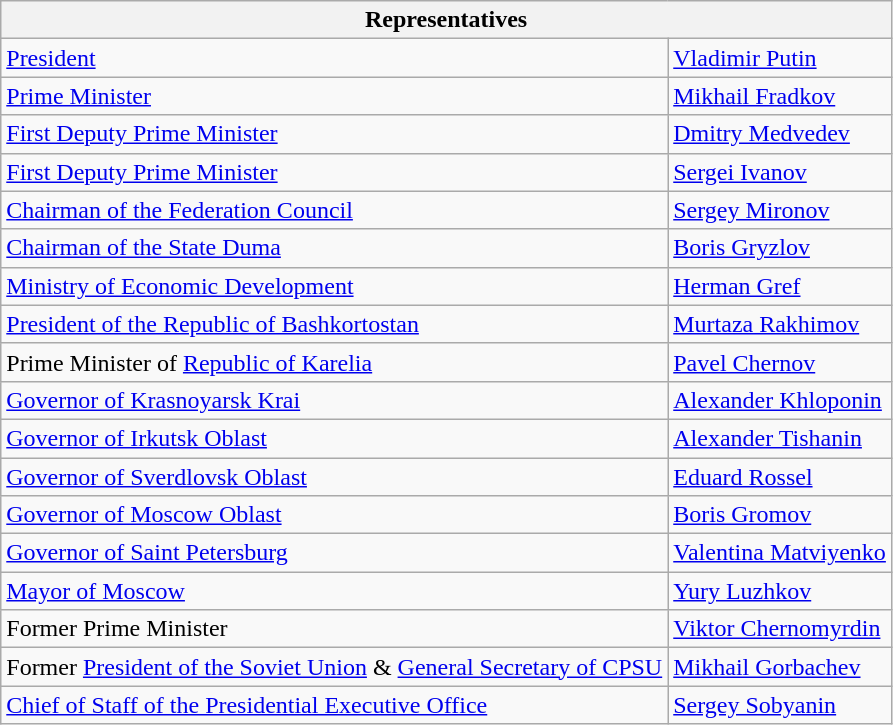<table class="wikitable">
<tr align=center>
<th colspan="2"><strong>Representatives</strong></th>
</tr>
<tr>
<td><a href='#'>President</a></td>
<td><a href='#'>Vladimir Putin</a></td>
</tr>
<tr>
<td><a href='#'>Prime Minister</a></td>
<td><a href='#'>Mikhail Fradkov</a></td>
</tr>
<tr>
<td><a href='#'>First Deputy Prime Minister</a></td>
<td><a href='#'>Dmitry Medvedev</a></td>
</tr>
<tr>
<td><a href='#'>First Deputy Prime Minister</a></td>
<td><a href='#'>Sergei Ivanov</a></td>
</tr>
<tr>
<td><a href='#'>Chairman of the Federation Council</a></td>
<td><a href='#'>Sergey Mironov</a></td>
</tr>
<tr>
<td><a href='#'>Chairman of the State Duma</a></td>
<td><a href='#'>Boris Gryzlov</a></td>
</tr>
<tr>
<td><a href='#'>Ministry of Economic Development</a></td>
<td><a href='#'>Herman Gref</a></td>
</tr>
<tr>
<td><a href='#'>President of the Republic of Bashkortostan</a></td>
<td><a href='#'>Murtaza Rakhimov</a></td>
</tr>
<tr>
<td>Prime Minister of <a href='#'>Republic of Karelia</a></td>
<td><a href='#'>Pavel Chernov</a></td>
</tr>
<tr>
<td><a href='#'>Governor of Krasnoyarsk Krai</a></td>
<td><a href='#'>Alexander Khloponin</a></td>
</tr>
<tr>
<td><a href='#'>Governor of Irkutsk Oblast</a></td>
<td><a href='#'>Alexander Tishanin</a></td>
</tr>
<tr>
<td><a href='#'>Governor of Sverdlovsk Oblast</a></td>
<td><a href='#'>Eduard Rossel</a></td>
</tr>
<tr>
<td><a href='#'>Governor of Moscow Oblast</a></td>
<td><a href='#'>Boris Gromov</a></td>
</tr>
<tr>
<td><a href='#'>Governor of Saint Petersburg</a></td>
<td><a href='#'>Valentina Matviyenko</a></td>
</tr>
<tr>
<td><a href='#'>Mayor of Moscow</a></td>
<td><a href='#'>Yury Luzhkov</a></td>
</tr>
<tr>
<td>Former Prime Minister</td>
<td><a href='#'>Viktor Chernomyrdin</a></td>
</tr>
<tr>
<td>Former <a href='#'>President of the Soviet Union</a> & <a href='#'>General Secretary of CPSU</a></td>
<td><a href='#'>Mikhail Gorbachev</a></td>
</tr>
<tr>
<td><a href='#'>Chief of Staff of the Presidential Executive Office</a></td>
<td><a href='#'>Sergey Sobyanin</a></td>
</tr>
</table>
